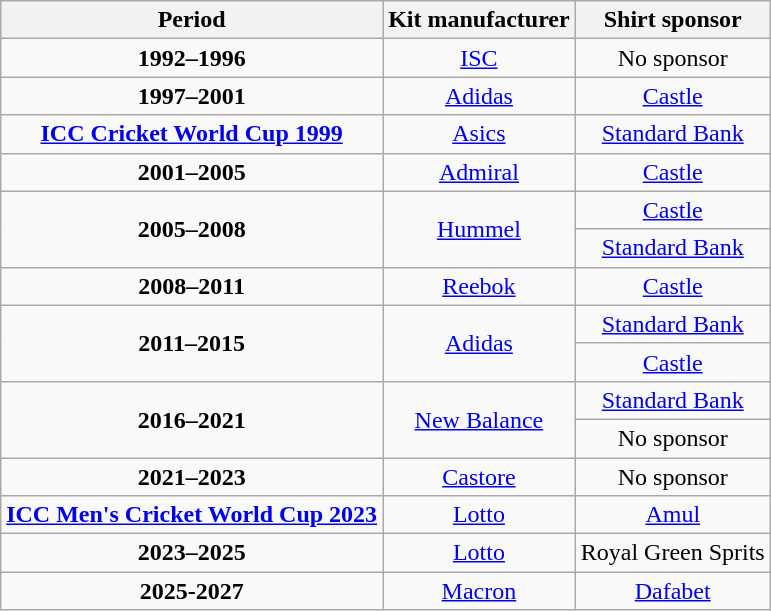<table class="wikitable" style="text-align:center; margin-left:1em; float:right">
<tr>
<th>Period</th>
<th>Kit manufacturer</th>
<th>Shirt sponsor</th>
</tr>
<tr>
<td><strong>1992–1996</strong></td>
<td><a href='#'>ISC</a></td>
<td>No sponsor</td>
</tr>
<tr>
<td><strong>1997–2001</strong></td>
<td><a href='#'>Adidas</a></td>
<td><a href='#'>Castle</a></td>
</tr>
<tr>
<td><strong><a href='#'>ICC Cricket World Cup 1999</a></strong></td>
<td><a href='#'>Asics</a></td>
<td><a href='#'>Standard Bank</a></td>
</tr>
<tr>
<td><strong>2001–2005</strong></td>
<td><a href='#'>Admiral</a></td>
<td><a href='#'>Castle</a></td>
</tr>
<tr>
<td rowspan="2"><strong>2005–2008</strong></td>
<td rowspan="2"><a href='#'>Hummel</a></td>
<td><a href='#'>Castle</a></td>
</tr>
<tr>
<td><a href='#'>Standard Bank</a></td>
</tr>
<tr>
<td><strong>2008–2011</strong></td>
<td><a href='#'>Reebok</a></td>
<td><a href='#'>Castle</a></td>
</tr>
<tr>
<td rowspan=2><strong>2011–2015</strong></td>
<td rowspan=2><a href='#'>Adidas</a></td>
<td><a href='#'>Standard Bank</a></td>
</tr>
<tr>
<td><a href='#'>Castle</a></td>
</tr>
<tr>
<td rowspan=2><strong>2016–2021</strong></td>
<td rowspan=2><a href='#'>New Balance</a></td>
<td><a href='#'>Standard Bank</a></td>
</tr>
<tr>
<td>No sponsor</td>
</tr>
<tr>
<td><strong>2021–2023</strong></td>
<td><a href='#'>Castore</a></td>
<td>No sponsor</td>
</tr>
<tr>
<td><strong><a href='#'>ICC Men's Cricket World Cup 2023</a></strong></td>
<td><a href='#'>Lotto</a></td>
<td><a href='#'>Amul</a></td>
</tr>
<tr>
<td><strong>2023–2025</strong></td>
<td><a href='#'>Lotto</a></td>
<td>Royal Green Sprits</td>
</tr>
<tr>
<td><strong>2025-2027</strong></td>
<td><a href='#'>Macron</a></td>
<td><a href='#'>Dafabet</a></td>
</tr>
</table>
